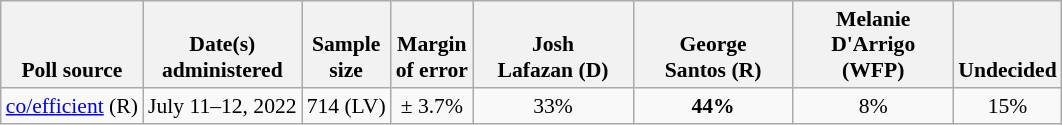<table class="wikitable" style="font-size:90%;text-align:center;">
<tr valign=bottom>
<th>Poll source</th>
<th>Date(s)<br>administered</th>
<th>Sample<br>size</th>
<th>Margin<br>of error</th>
<th style="width:100px;">Josh<br>Lafazan (D)</th>
<th style="width:100px;">George<br>Santos (R)</th>
<th style="width:100px;">Melanie<br>D'Arrigo (WFP)</th>
<th>Undecided</th>
</tr>
<tr>
<td style="text-align:left;"><a href='#'>co/efficient</a> (R)</td>
<td>July 11–12, 2022</td>
<td>714 (LV)</td>
<td>± 3.7%</td>
<td>33%</td>
<td><strong>44%</strong></td>
<td>8%</td>
<td>15%</td>
</tr>
</table>
